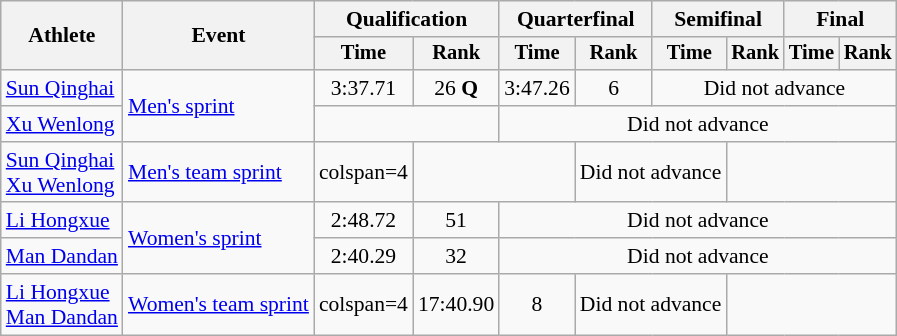<table class="wikitable" style="font-size:90%">
<tr>
<th rowspan="2">Athlete</th>
<th rowspan="2">Event</th>
<th colspan="2">Qualification</th>
<th colspan="2">Quarterfinal</th>
<th colspan="2">Semifinal</th>
<th colspan="2">Final</th>
</tr>
<tr style="font-size:95%">
<th>Time</th>
<th>Rank</th>
<th>Time</th>
<th>Rank</th>
<th>Time</th>
<th>Rank</th>
<th>Time</th>
<th>Rank</th>
</tr>
<tr align=center>
<td align=left><a href='#'>Sun Qinghai</a></td>
<td align=left rowspan=2><a href='#'>Men's sprint</a></td>
<td>3:37.71</td>
<td>26 <strong>Q</strong></td>
<td>3:47.26</td>
<td>6</td>
<td colspan=4>Did not advance</td>
</tr>
<tr align=center>
<td align=left><a href='#'>Xu Wenlong</a></td>
<td colspan=2></td>
<td colspan=6>Did not advance</td>
</tr>
<tr align=center>
<td align=left><a href='#'>Sun Qinghai</a><br><a href='#'>Xu Wenlong</a></td>
<td align=left><a href='#'>Men's team sprint</a></td>
<td>colspan=4 </td>
<td colspan=2></td>
<td colspan=2>Did not advance</td>
</tr>
<tr align=center>
<td align=left><a href='#'>Li Hongxue</a></td>
<td align=left rowspan=2><a href='#'>Women's sprint</a></td>
<td>2:48.72</td>
<td>51</td>
<td colspan=6>Did not advance</td>
</tr>
<tr align=center>
<td align=left><a href='#'>Man Dandan</a></td>
<td>2:40.29</td>
<td>32</td>
<td colspan=6>Did not advance</td>
</tr>
<tr align=center>
<td align=left><a href='#'>Li Hongxue</a><br><a href='#'>Man Dandan</a></td>
<td align=left><a href='#'>Women's team sprint</a></td>
<td>colspan=4 </td>
<td>17:40.90</td>
<td>8</td>
<td colspan=2>Did not advance</td>
</tr>
</table>
